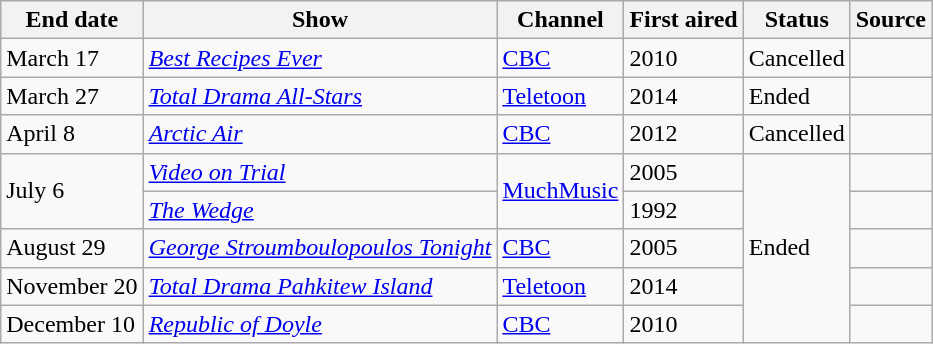<table class="wikitable">
<tr>
<th>End date</th>
<th>Show</th>
<th>Channel</th>
<th>First aired</th>
<th>Status</th>
<th>Source</th>
</tr>
<tr>
<td>March 17</td>
<td><em><a href='#'>Best Recipes Ever</a></em></td>
<td><a href='#'>CBC</a></td>
<td>2010</td>
<td>Cancelled</td>
<td></td>
</tr>
<tr>
<td>March 27</td>
<td><em><a href='#'>Total Drama All-Stars</a></em></td>
<td><a href='#'>Teletoon</a></td>
<td>2014</td>
<td>Ended</td>
<td></td>
</tr>
<tr>
<td>April 8</td>
<td><em><a href='#'>Arctic Air</a></em></td>
<td><a href='#'>CBC</a></td>
<td>2012</td>
<td>Cancelled</td>
<td></td>
</tr>
<tr>
<td rowspan=2>July 6</td>
<td><em><a href='#'>Video on Trial</a></em></td>
<td rowspan=2><a href='#'>MuchMusic</a></td>
<td>2005</td>
<td rowspan=5>Ended</td>
<td></td>
</tr>
<tr>
<td><em><a href='#'>The Wedge</a></em></td>
<td>1992</td>
<td></td>
</tr>
<tr>
<td>August 29</td>
<td><em><a href='#'>George Stroumboulopoulos Tonight</a></em></td>
<td><a href='#'>CBC</a></td>
<td>2005</td>
<td></td>
</tr>
<tr>
<td>November 20</td>
<td><em><a href='#'>Total Drama Pahkitew Island</a></em></td>
<td><a href='#'>Teletoon</a></td>
<td>2014</td>
<td></td>
</tr>
<tr>
<td>December 10</td>
<td><em><a href='#'>Republic of Doyle</a></em></td>
<td><a href='#'>CBC</a></td>
<td>2010</td>
<td></td>
</tr>
</table>
